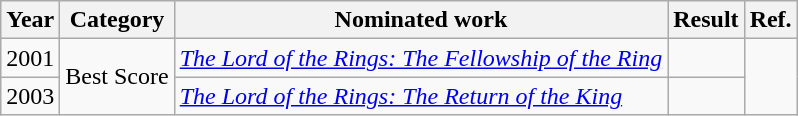<table class="wikitable">
<tr>
<th>Year</th>
<th>Category</th>
<th>Nominated work</th>
<th>Result</th>
<th>Ref.</th>
</tr>
<tr>
<td>2001</td>
<td rowspan="2">Best Score</td>
<td><em><a href='#'>The Lord of the Rings: The Fellowship of the Ring</a></em></td>
<td></td>
<td align="center" rowspan="2"></td>
</tr>
<tr>
<td>2003</td>
<td><em><a href='#'>The Lord of the Rings: The Return of the King</a></em></td>
<td></td>
</tr>
</table>
